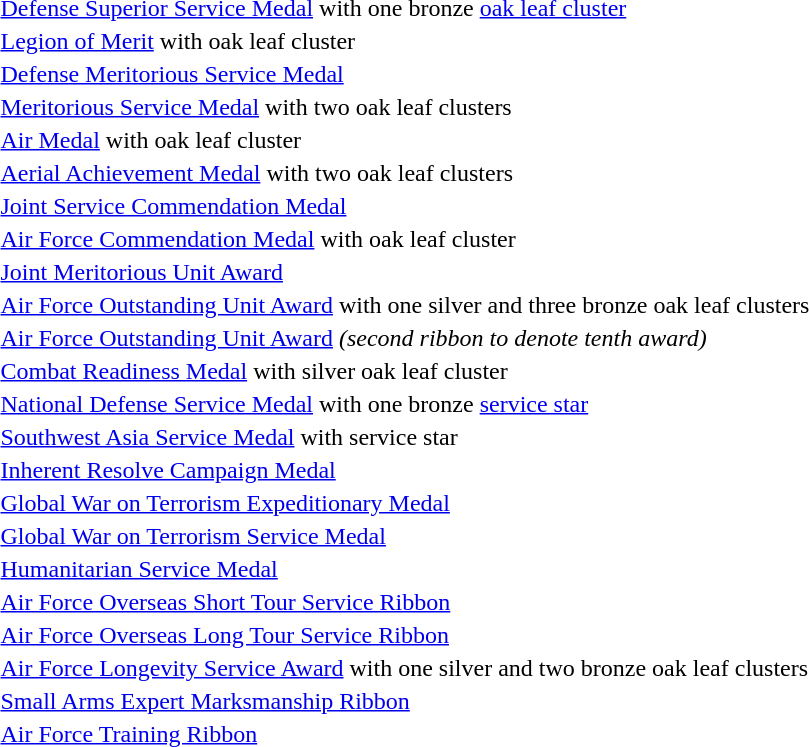<table>
<tr>
<td></td>
<td><a href='#'>Defense Superior Service Medal</a> with one bronze <a href='#'>oak leaf cluster</a></td>
</tr>
<tr>
<td></td>
<td><a href='#'>Legion of Merit</a> with oak leaf cluster</td>
</tr>
<tr>
<td></td>
<td><a href='#'>Defense Meritorious Service Medal</a></td>
</tr>
<tr>
<td><span></span><span></span></td>
<td><a href='#'>Meritorious Service Medal</a> with two oak leaf clusters</td>
</tr>
<tr>
<td></td>
<td><a href='#'>Air Medal</a> with  oak leaf cluster</td>
</tr>
<tr>
<td><span></span><span></span></td>
<td><a href='#'>Aerial Achievement Medal</a> with two oak leaf clusters</td>
</tr>
<tr>
<td></td>
<td><a href='#'>Joint Service Commendation Medal</a></td>
</tr>
<tr>
<td></td>
<td><a href='#'>Air Force Commendation Medal</a> with oak leaf cluster</td>
</tr>
<tr>
<td></td>
<td><a href='#'>Joint Meritorious Unit Award</a></td>
</tr>
<tr>
<td><span></span><span></span><span></span><span></span></td>
<td><a href='#'>Air Force Outstanding Unit Award</a> with one silver and three bronze oak leaf clusters</td>
</tr>
<tr>
<td></td>
<td><a href='#'>Air Force Outstanding Unit Award</a> <em>(second ribbon to denote tenth award)</em></td>
</tr>
<tr>
<td></td>
<td><a href='#'>Combat Readiness Medal</a> with silver oak leaf cluster</td>
</tr>
<tr>
<td></td>
<td><a href='#'>National Defense Service Medal</a> with one bronze <a href='#'>service star</a></td>
</tr>
<tr>
<td></td>
<td><a href='#'>Southwest Asia Service Medal</a> with service star</td>
</tr>
<tr>
<td></td>
<td><a href='#'>Inherent Resolve Campaign Medal</a></td>
</tr>
<tr>
<td></td>
<td><a href='#'>Global War on Terrorism Expeditionary Medal</a></td>
</tr>
<tr>
<td></td>
<td><a href='#'>Global War on Terrorism Service Medal</a></td>
</tr>
<tr>
<td></td>
<td><a href='#'>Humanitarian Service Medal</a></td>
</tr>
<tr>
<td></td>
<td><a href='#'>Air Force Overseas Short Tour Service Ribbon</a></td>
</tr>
<tr>
<td></td>
<td><a href='#'>Air Force Overseas Long Tour Service Ribbon</a></td>
</tr>
<tr>
<td><span></span><span></span><span></span></td>
<td><a href='#'>Air Force Longevity Service Award</a> with one silver and two bronze oak leaf clusters</td>
</tr>
<tr>
<td></td>
<td><a href='#'>Small Arms Expert Marksmanship Ribbon</a></td>
</tr>
<tr>
<td></td>
<td><a href='#'>Air Force Training Ribbon</a></td>
</tr>
</table>
